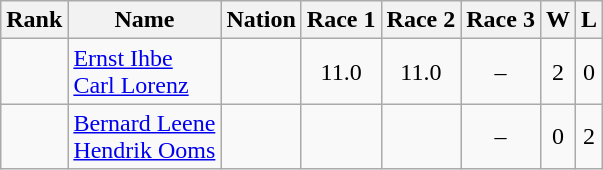<table class="wikitable sortable" style="text-align:center">
<tr>
<th>Rank</th>
<th>Name</th>
<th>Nation</th>
<th>Race 1</th>
<th>Race 2</th>
<th>Race 3</th>
<th>W</th>
<th>L</th>
</tr>
<tr>
<td></td>
<td align=left><a href='#'>Ernst Ihbe</a><br><a href='#'>Carl Lorenz</a></td>
<td align=left></td>
<td>11.0</td>
<td>11.0</td>
<td>–</td>
<td>2</td>
<td>0</td>
</tr>
<tr>
<td></td>
<td align=left><a href='#'>Bernard Leene</a><br><a href='#'>Hendrik Ooms</a></td>
<td align=left></td>
<td></td>
<td></td>
<td>–</td>
<td>0</td>
<td>2</td>
</tr>
</table>
